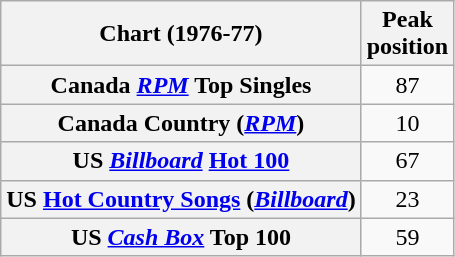<table class="wikitable sortable plainrowheaders">
<tr>
<th>Chart (1976-77)</th>
<th>Peak<br>position</th>
</tr>
<tr>
<th scope="row">Canada <em><a href='#'>RPM</a></em> Top Singles</th>
<td align="center">87</td>
</tr>
<tr>
<th scope="row">Canada Country (<em><a href='#'>RPM</a></em>)</th>
<td align="center">10</td>
</tr>
<tr>
<th scope="row">US <em><a href='#'>Billboard</a></em> <a href='#'>Hot 100</a></th>
<td align="center">67</td>
</tr>
<tr>
<th scope="row">US <a href='#'>Hot Country Songs</a> (<em><a href='#'>Billboard</a></em>)</th>
<td align="center">23</td>
</tr>
<tr>
<th scope="row">US <a href='#'><em>Cash Box</em></a> Top 100</th>
<td align="center">59</td>
</tr>
</table>
